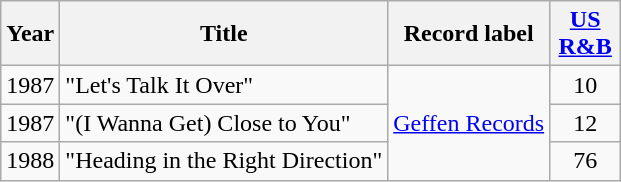<table class="wikitable">
<tr>
<th>Year</th>
<th>Title</th>
<th>Record label</th>
<th width=40><a href='#'>US R&B</a><br></th>
</tr>
<tr>
<td>1987</td>
<td>"Let's Talk It Over"</td>
<td rowspan="3"><a href='#'>Geffen Records</a></td>
<td style="text-align:center;">10</td>
</tr>
<tr>
<td>1987</td>
<td>"(I Wanna Get) Close to You"</td>
<td style="text-align:center;">12</td>
</tr>
<tr>
<td>1988</td>
<td>"Heading in the Right Direction"</td>
<td style="text-align:center;">76</td>
</tr>
</table>
